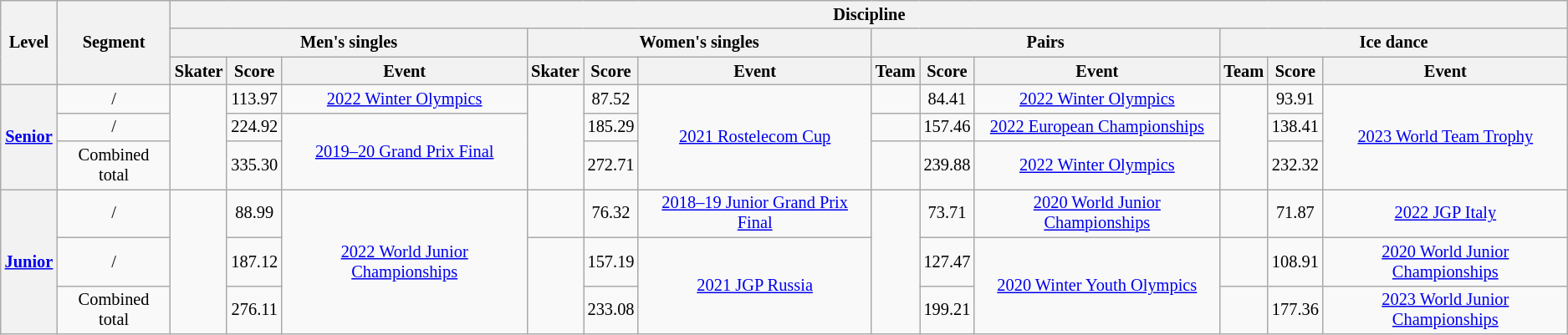<table class="wikitable unsortable" style="text-align:center; font-size:85%">
<tr>
<th rowspan="3">Level</th>
<th rowspan="3">Segment</th>
<th colspan="12">Discipline</th>
</tr>
<tr>
<th colspan="3">Men's singles</th>
<th colspan="3">Women's singles</th>
<th colspan="3">Pairs</th>
<th colspan="3">Ice dance</th>
</tr>
<tr>
<th>Skater</th>
<th>Score</th>
<th>Event</th>
<th>Skater</th>
<th>Score</th>
<th>Event</th>
<th>Team</th>
<th>Score</th>
<th>Event</th>
<th>Team</th>
<th>Score</th>
<th>Event</th>
</tr>
<tr>
<th rowspan=3><a href='#'>Senior</a></th>
<td> / </td>
<td rowspan=3></td>
<td>113.97</td>
<td><a href='#'>2022 Winter Olympics</a></td>
<td rowspan=3></td>
<td>87.52</td>
<td rowspan="3"><a href='#'>2021 Rostelecom Cup</a></td>
<td></td>
<td>84.41</td>
<td><a href='#'>2022 Winter Olympics</a></td>
<td rowspan=3></td>
<td>93.91</td>
<td rowspan=3><a href='#'>2023 World Team Trophy</a></td>
</tr>
<tr>
<td> / </td>
<td>224.92</td>
<td rowspan=2><a href='#'>2019–20 Grand Prix Final</a></td>
<td>185.29</td>
<td></td>
<td>157.46</td>
<td><a href='#'>2022 European Championships</a></td>
<td>138.41</td>
</tr>
<tr>
<td>Combined total</td>
<td>335.30</td>
<td>272.71</td>
<td></td>
<td>239.88</td>
<td><a href='#'>2022 Winter Olympics</a></td>
<td>232.32</td>
</tr>
<tr>
<th rowspan=3><a href='#'>Junior</a></th>
<td> / </td>
<td rowspan=3></td>
<td>88.99</td>
<td rowspan=3><a href='#'>2022 World Junior Championships</a></td>
<td></td>
<td>76.32</td>
<td><a href='#'>2018–19 Junior Grand Prix Final</a></td>
<td rowspan=3></td>
<td>73.71</td>
<td><a href='#'>2020 World Junior Championships</a></td>
<td></td>
<td>71.87</td>
<td><a href='#'>2022 JGP Italy</a></td>
</tr>
<tr>
<td> / </td>
<td>187.12</td>
<td rowspan=2></td>
<td>157.19</td>
<td rowspan=2><a href='#'>2021 JGP Russia</a></td>
<td>127.47</td>
<td rowspan=2><a href='#'>2020 Winter Youth Olympics</a></td>
<td></td>
<td>108.91</td>
<td><a href='#'>2020 World Junior Championships</a></td>
</tr>
<tr>
<td>Combined total</td>
<td>276.11</td>
<td>233.08</td>
<td>199.21</td>
<td></td>
<td>177.36</td>
<td><a href='#'>2023 World Junior Championships</a></td>
</tr>
</table>
